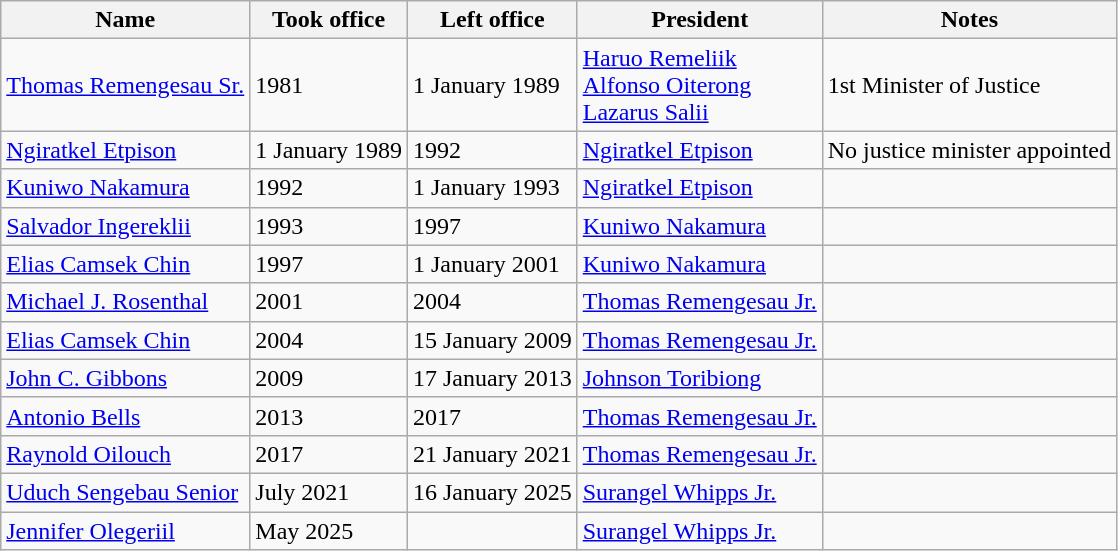<table class="wikitable">
<tr>
<th>Name</th>
<th>Took office</th>
<th>Left office</th>
<th>President</th>
<th>Notes</th>
</tr>
<tr>
<td><a href='#'>Thomas Remengesau Sr.</a></td>
<td>1981</td>
<td>1 January 1989</td>
<td><a href='#'>Haruo Remeliik</a><br><a href='#'>Alfonso Oiterong</a><br><a href='#'>Lazarus Salii</a></td>
<td>1st Minister of Justice</td>
</tr>
<tr>
<td><a href='#'>Ngiratkel Etpison</a></td>
<td>1 January 1989</td>
<td>1992</td>
<td><a href='#'>Ngiratkel Etpison</a></td>
<td>No justice minister appointed</td>
</tr>
<tr>
<td><a href='#'>Kuniwo Nakamura</a></td>
<td>1992</td>
<td>1 January 1993</td>
<td><a href='#'>Ngiratkel Etpison</a></td>
<td></td>
</tr>
<tr>
<td><a href='#'>Salvador Ingereklii</a></td>
<td>1993</td>
<td>1997</td>
<td><a href='#'>Kuniwo Nakamura</a></td>
<td></td>
</tr>
<tr>
<td><a href='#'>Elias Camsek Chin</a></td>
<td>1997</td>
<td>1 January 2001</td>
<td><a href='#'>Kuniwo Nakamura</a></td>
<td></td>
</tr>
<tr>
<td><a href='#'>Michael J. Rosenthal</a></td>
<td>2001</td>
<td>2004</td>
<td><a href='#'>Thomas Remengesau Jr.</a></td>
<td></td>
</tr>
<tr>
<td><a href='#'>Elias Camsek Chin</a></td>
<td>2004</td>
<td>15 January 2009</td>
<td><a href='#'>Thomas Remengesau Jr.</a></td>
<td></td>
</tr>
<tr>
<td><a href='#'>John C. Gibbons</a></td>
<td>2009</td>
<td>17 January 2013</td>
<td><a href='#'>Johnson Toribiong</a></td>
<td></td>
</tr>
<tr>
<td><a href='#'>Antonio Bells</a></td>
<td>2013</td>
<td>2017</td>
<td><a href='#'>Thomas Remengesau Jr.</a></td>
<td></td>
</tr>
<tr>
<td><a href='#'>Raynold Oilouch</a></td>
<td>2017</td>
<td>21 January 2021</td>
<td><a href='#'>Thomas Remengesau Jr.</a></td>
<td></td>
</tr>
<tr>
<td><a href='#'>Uduch Sengebau Senior</a></td>
<td>July 2021</td>
<td>16 January 2025</td>
<td><a href='#'>Surangel Whipps Jr.</a></td>
<td></td>
</tr>
<tr>
<td><a href='#'>Jennifer Olegeriil</a></td>
<td>May 2025</td>
<td></td>
<td><a href='#'>Surangel Whipps Jr.</a></td>
<td></td>
</tr>
</table>
